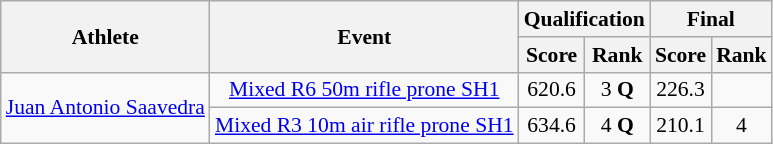<table class=wikitable style="font-size:90%">
<tr>
<th rowspan="2">Athlete</th>
<th rowspan="2">Event</th>
<th colspan="2">Qualification</th>
<th colspan="2">Final</th>
</tr>
<tr>
<th>Score</th>
<th>Rank</th>
<th>Score</th>
<th>Rank</th>
</tr>
<tr align=center>
<td rowspan="2"><a href='#'>Juan Antonio Saavedra</a></td>
<td><a href='#'>Mixed R6 50m rifle prone SH1</a></td>
<td>620.6</td>
<td>3 <strong>Q</strong></td>
<td>226.3</td>
<td></td>
</tr>
<tr align=center>
<td><a href='#'>Mixed R3 10m air rifle prone SH1</a></td>
<td>634.6</td>
<td>4 <strong>Q</strong></td>
<td>210.1</td>
<td>4</td>
</tr>
</table>
